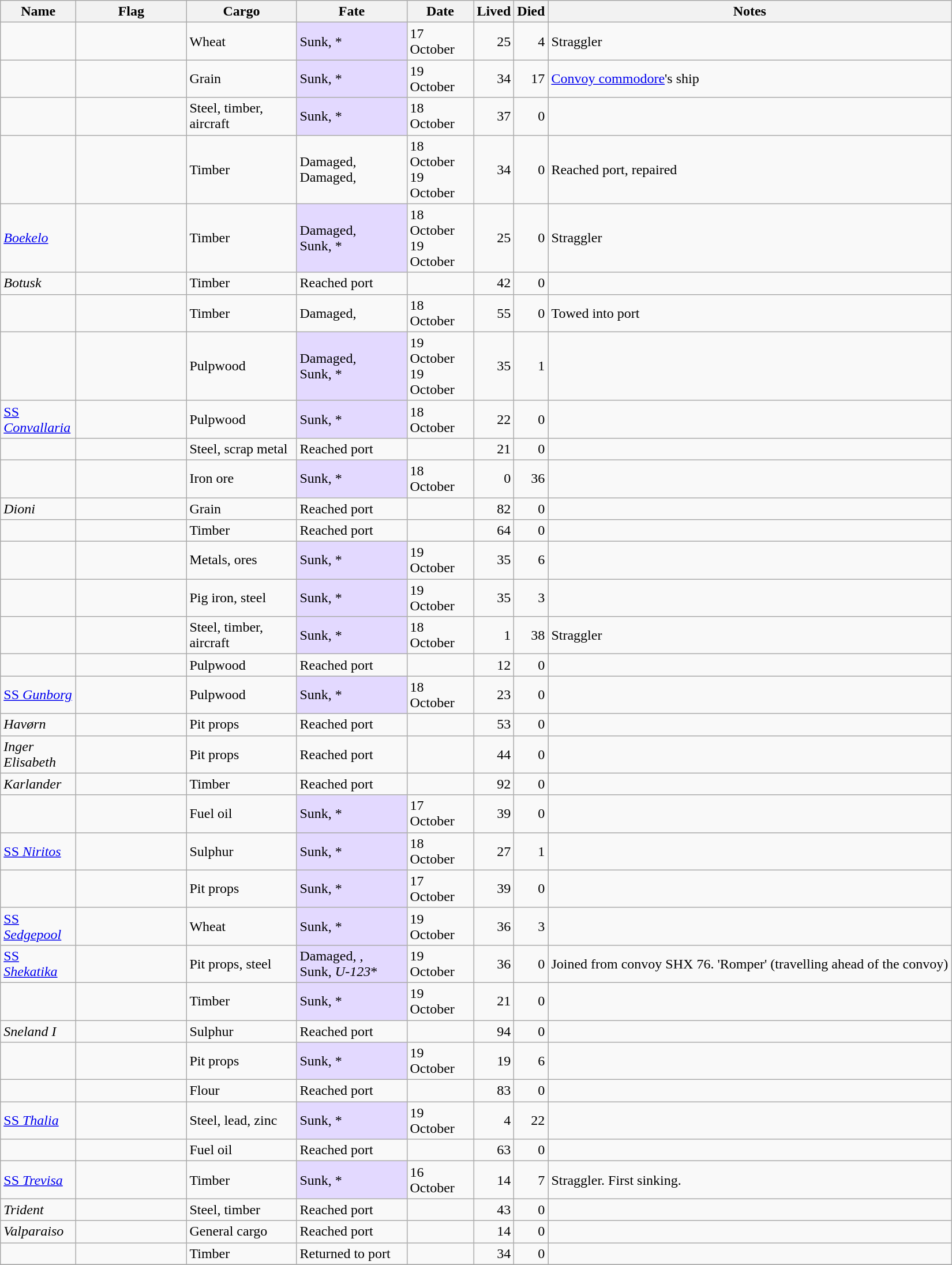<table class="wikitable sortable nowraplinks">
<tr>
<th scope="col" width="80px">Name</th>
<th scope="col" width="120px">Flag</th>
<th scope="col" width="120px">Cargo</th>
<th scope="col" width="120px">Fate</th>
<th scope="col" width="70px">Date</th>
<th scope="col" width="20px">Lived</th>
<th scope="col" width="20px">Died</th>
<th class="unsortable">Notes</th>
</tr>
<tr>
<td></td>
<td align="left"></td>
<td>Wheat</td>
<td style="background:#e3d9ff;">Sunk, *</td>
<td>17 October</td>
<td align="right">25</td>
<td align="right">4</td>
<td>Straggler</td>
</tr>
<tr>
<td></td>
<td align="left"></td>
<td>Grain</td>
<td style="background:#e3d9ff;">Sunk, *</td>
<td>19 October</td>
<td align="right">34</td>
<td align="right">17</td>
<td><a href='#'>Convoy commodore</a>'s ship</td>
</tr>
<tr>
<td></td>
<td align="left"></td>
<td>Steel, timber, aircraft</td>
<td style="background:#e3d9ff;">Sunk, *</td>
<td>18 October</td>
<td align="right">37</td>
<td align="right">0</td>
<td></td>
</tr>
<tr>
<td></td>
<td align="left"></td>
<td>Timber</td>
<td>Damaged, <br>Damaged, </td>
<td>18 October<br>19 October</td>
<td align="right">34</td>
<td align="right">0</td>
<td>Reached port, repaired</td>
</tr>
<tr>
<td><em><a href='#'>Boekelo</a></em></td>
<td align="left"></td>
<td>Timber</td>
<td style="background:#e3d9ff;">Damaged, <br>Sunk, *</td>
<td>18 October<br>19 October</td>
<td align="right">25</td>
<td align="right">0</td>
<td>Straggler</td>
</tr>
<tr>
<td><em>Botusk</em></td>
<td align="left"></td>
<td>Timber</td>
<td>Reached port</td>
<td></td>
<td align="right">42</td>
<td align="right">0</td>
<td></td>
</tr>
<tr>
<td></td>
<td align="left"></td>
<td>Timber</td>
<td>Damaged, </td>
<td>18 October</td>
<td align="right">55</td>
<td align="right">0</td>
<td>Towed into port</td>
</tr>
<tr>
<td></td>
<td align="left"></td>
<td>Pulpwood</td>
<td style="background:#e3d9ff;">Damaged, <br>Sunk,                                                                                                                                                                                                             *</td>
<td>19 October<br>19 October</td>
<td align="right">35</td>
<td align="right">1</td>
<td></td>
</tr>
<tr>
<td><a href='#'>SS <em>Convallaria</em></a></td>
<td align="left"></td>
<td>Pulpwood</td>
<td style="background:#e3d9ff;">Sunk, *</td>
<td>18 October</td>
<td align="right">22</td>
<td align="right">0</td>
<td></td>
</tr>
<tr>
<td></td>
<td align="left"></td>
<td>Steel, scrap metal</td>
<td>Reached port</td>
<td></td>
<td align="right">21</td>
<td align="right">0</td>
<td></td>
</tr>
<tr>
<td></td>
<td align="left"></td>
<td>Iron ore</td>
<td style="background:#e3d9ff;">Sunk, *</td>
<td>18 October</td>
<td align="right">0</td>
<td align="right">36</td>
<td></td>
</tr>
<tr>
<td><em>Dioni</em></td>
<td align="left"></td>
<td>Grain</td>
<td>Reached port</td>
<td></td>
<td align="right">82</td>
<td align="right">0</td>
<td></td>
</tr>
<tr>
<td></td>
<td align="left"></td>
<td>Timber</td>
<td>Reached port</td>
<td></td>
<td align="right">64</td>
<td align="right">0</td>
<td></td>
</tr>
<tr>
<td></td>
<td align="left"></td>
<td>Metals, ores</td>
<td style="background:#e3d9ff;">Sunk, *</td>
<td>19 October</td>
<td align="right">35</td>
<td align="right">6</td>
<td></td>
</tr>
<tr>
<td></td>
<td align="left"></td>
<td>Pig iron, steel</td>
<td style="background:#e3d9ff;">Sunk, *</td>
<td>19 October</td>
<td align="right">35</td>
<td align="right">3</td>
<td></td>
</tr>
<tr>
<td></td>
<td align="left"></td>
<td>Steel, timber, aircraft</td>
<td style="background:#e3d9ff;">Sunk, *</td>
<td>18 October</td>
<td align="right">1</td>
<td align="right">38</td>
<td>Straggler</td>
</tr>
<tr>
<td></td>
<td align="left"></td>
<td>Pulpwood</td>
<td>Reached port</td>
<td></td>
<td align="right">12</td>
<td align="right">0</td>
<td></td>
</tr>
<tr>
<td><a href='#'>SS <em>Gunborg</em></a></td>
<td align="left"></td>
<td>Pulpwood</td>
<td style="background:#e3d9ff;                                                                                                                                                                                                                                                                                                 ">Sunk, *</td>
<td>18 October</td>
<td align="right">23</td>
<td align="right">0</td>
<td></td>
</tr>
<tr>
<td><em>Havørn</em></td>
<td align="left"></td>
<td>Pit props</td>
<td>Reached port</td>
<td></td>
<td align="right">53</td>
<td align="right">0</td>
<td></td>
</tr>
<tr>
<td><em>Inger Elisabeth</em></td>
<td align="left"></td>
<td>Pit props</td>
<td>Reached port</td>
<td></td>
<td align="right">44</td>
<td align="right">0</td>
<td></td>
</tr>
<tr>
<td><em>Karlander</em></td>
<td align="left"></td>
<td>Timber</td>
<td>Reached port</td>
<td></td>
<td align="right">92</td>
<td align="right">0</td>
<td></td>
</tr>
<tr>
<td></td>
<td align="left"></td>
<td>Fuel oil</td>
<td style="background:#e3d9ff;">Sunk, *</td>
<td>17 October</td>
<td align="right">39</td>
<td align="right">0</td>
<td></td>
</tr>
<tr>
<td><a href='#'>SS <em>Niritos</em></a></td>
<td align="left"></td>
<td>Sulphur</td>
<td style="background:#e3d9ff;">Sunk, *</td>
<td>18 October</td>
<td align="right">27</td>
<td align="right">1</td>
<td></td>
</tr>
<tr>
<td></td>
<td align="left"></td>
<td>Pit props</td>
<td style="background:#e3d9ff;">Sunk, *</td>
<td>17 October</td>
<td align="right">39</td>
<td align="right">0</td>
<td></td>
</tr>
<tr>
<td><a href='#'>SS <em>Sedgepool</em></a></td>
<td align="left"></td>
<td>Wheat</td>
<td style="background:#e3d9ff;">Sunk, *</td>
<td>19 October</td>
<td align="right">36</td>
<td align="right">3</td>
<td></td>
</tr>
<tr>
<td><a href='#'>SS <em>Shekatika</em></a></td>
<td align="left"></td>
<td>Pit props, steel</td>
<td style="background:#e3d9ff;">Damaged, , <br>Sunk, <em>U-123</em>*</td>
<td>19 October</td>
<td align="right">36</td>
<td align="right">0</td>
<td>Joined from convoy SHX 76. 'Romper' (travelling ahead of the convoy)</td>
</tr>
<tr>
<td></td>
<td align="left"></td>
<td>Timber</td>
<td style="background:#e3d9ff;">Sunk, *</td>
<td>19 October</td>
<td align="right">21</td>
<td align="right">0</td>
<td></td>
</tr>
<tr>
<td><em>Sneland I</em></td>
<td align="left"></td>
<td>Sulphur</td>
<td>Reached port</td>
<td></td>
<td align="right">94</td>
<td align="right">0</td>
<td></td>
</tr>
<tr>
<td></td>
<td align="left"></td>
<td>Pit props</td>
<td style="background:#e3d9ff;">Sunk, *</td>
<td>19 October</td>
<td align="right">19</td>
<td align="right">6</td>
<td></td>
</tr>
<tr>
<td></td>
<td align="left"></td>
<td>Flour</td>
<td>Reached port</td>
<td></td>
<td align="right">83</td>
<td align="right">0</td>
<td></td>
</tr>
<tr>
<td><a href='#'>SS <em>Thalia</em></a></td>
<td align="left"></td>
<td>Steel, lead, zinc</td>
<td style="background:#e3d9ff;">Sunk, *</td>
<td>19 October</td>
<td align="right">4</td>
<td align="right">22</td>
<td></td>
</tr>
<tr>
<td></td>
<td align="left"></td>
<td>Fuel oil</td>
<td>Reached port</td>
<td></td>
<td align="right">63</td>
<td align="right">0</td>
<td></td>
</tr>
<tr>
<td><a href='#'>SS <em>Trevisa</em></a></td>
<td align="left"></td>
<td>Timber</td>
<td style="background:#e3d9ff;">Sunk, *</td>
<td>16 October</td>
<td align="right">14</td>
<td align="right">7</td>
<td>Straggler. First sinking.</td>
</tr>
<tr>
<td><em>Trident</em></td>
<td align="left"></td>
<td>Steel, timber</td>
<td>Reached port</td>
<td></td>
<td align="right">43</td>
<td align="right">0</td>
<td></td>
</tr>
<tr>
<td><em>Valparaiso</em></td>
<td align="left"></td>
<td>General cargo</td>
<td>Reached port</td>
<td></td>
<td align="right">14</td>
<td align="right">0</td>
<td></td>
</tr>
<tr>
<td></td>
<td align="left"></td>
<td>Timber</td>
<td>Returned to port</td>
<td></td>
<td align="right">34</td>
<td align="right">0</td>
<td></td>
</tr>
<tr>
</tr>
</table>
